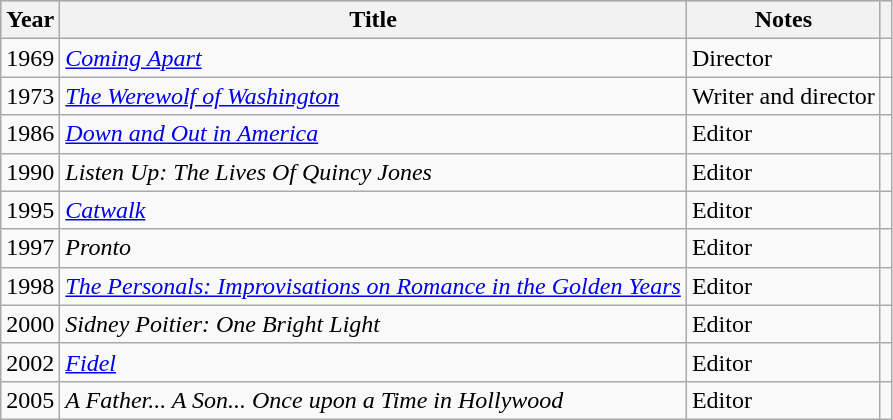<table class="wikitable">
<tr style="background:#b0c4de; text-align:center;">
<th>Year</th>
<th>Title</th>
<th>Notes</th>
<th></th>
</tr>
<tr>
<td>1969</td>
<td><em><a href='#'>Coming Apart</a></em></td>
<td>Director</td>
<td></td>
</tr>
<tr>
<td>1973</td>
<td><em><a href='#'>The Werewolf of Washington</a></em></td>
<td>Writer and director</td>
<td></td>
</tr>
<tr>
<td>1986</td>
<td><em><a href='#'>Down and Out in America</a></em></td>
<td>Editor</td>
<td></td>
</tr>
<tr>
<td>1990</td>
<td><em>Listen Up: The Lives Of Quincy Jones</em></td>
<td>Editor</td>
<td></td>
</tr>
<tr>
<td>1995</td>
<td><em><a href='#'>Catwalk</a></em></td>
<td>Editor</td>
<td></td>
</tr>
<tr>
<td>1997</td>
<td><em>Pronto</em></td>
<td>Editor</td>
<td></td>
</tr>
<tr>
<td>1998</td>
<td><em><a href='#'>The Personals: Improvisations on Romance in the Golden Years</a></em></td>
<td>Editor</td>
<td></td>
</tr>
<tr>
<td>2000</td>
<td><em>Sidney Poitier: One Bright Light</em></td>
<td>Editor</td>
<td></td>
</tr>
<tr>
<td>2002</td>
<td><em><a href='#'>Fidel</a></em></td>
<td>Editor</td>
<td></td>
</tr>
<tr>
<td>2005</td>
<td><em>A Father... A Son... Once upon a Time in Hollywood</em></td>
<td>Editor</td>
<td></td>
</tr>
</table>
